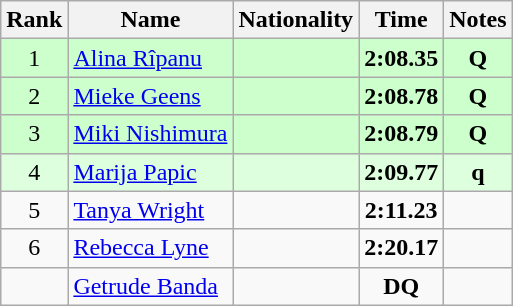<table class="wikitable sortable" style="text-align:center">
<tr>
<th>Rank</th>
<th>Name</th>
<th>Nationality</th>
<th>Time</th>
<th>Notes</th>
</tr>
<tr bgcolor=ccffcc>
<td>1</td>
<td align=left><a href='#'>Alina Rîpanu</a></td>
<td align=left></td>
<td><strong>2:08.35</strong></td>
<td><strong>Q</strong></td>
</tr>
<tr bgcolor=ccffcc>
<td>2</td>
<td align=left><a href='#'>Mieke Geens</a></td>
<td align=left></td>
<td><strong>2:08.78</strong></td>
<td><strong>Q</strong></td>
</tr>
<tr bgcolor=ccffcc>
<td>3</td>
<td align=left><a href='#'>Miki Nishimura</a></td>
<td align=left></td>
<td><strong>2:08.79</strong></td>
<td><strong>Q</strong></td>
</tr>
<tr bgcolor=ddffdd>
<td>4</td>
<td align=left><a href='#'>Marija Papic</a></td>
<td align=left></td>
<td><strong>2:09.77</strong></td>
<td><strong>q</strong></td>
</tr>
<tr>
<td>5</td>
<td align=left><a href='#'>Tanya Wright</a></td>
<td align=left></td>
<td><strong>2:11.23</strong></td>
<td></td>
</tr>
<tr>
<td>6</td>
<td align=left><a href='#'>Rebecca Lyne</a></td>
<td align=left></td>
<td><strong>2:20.17</strong></td>
<td></td>
</tr>
<tr>
<td></td>
<td align=left><a href='#'>Getrude Banda</a></td>
<td align=left></td>
<td><strong>DQ</strong></td>
<td></td>
</tr>
</table>
